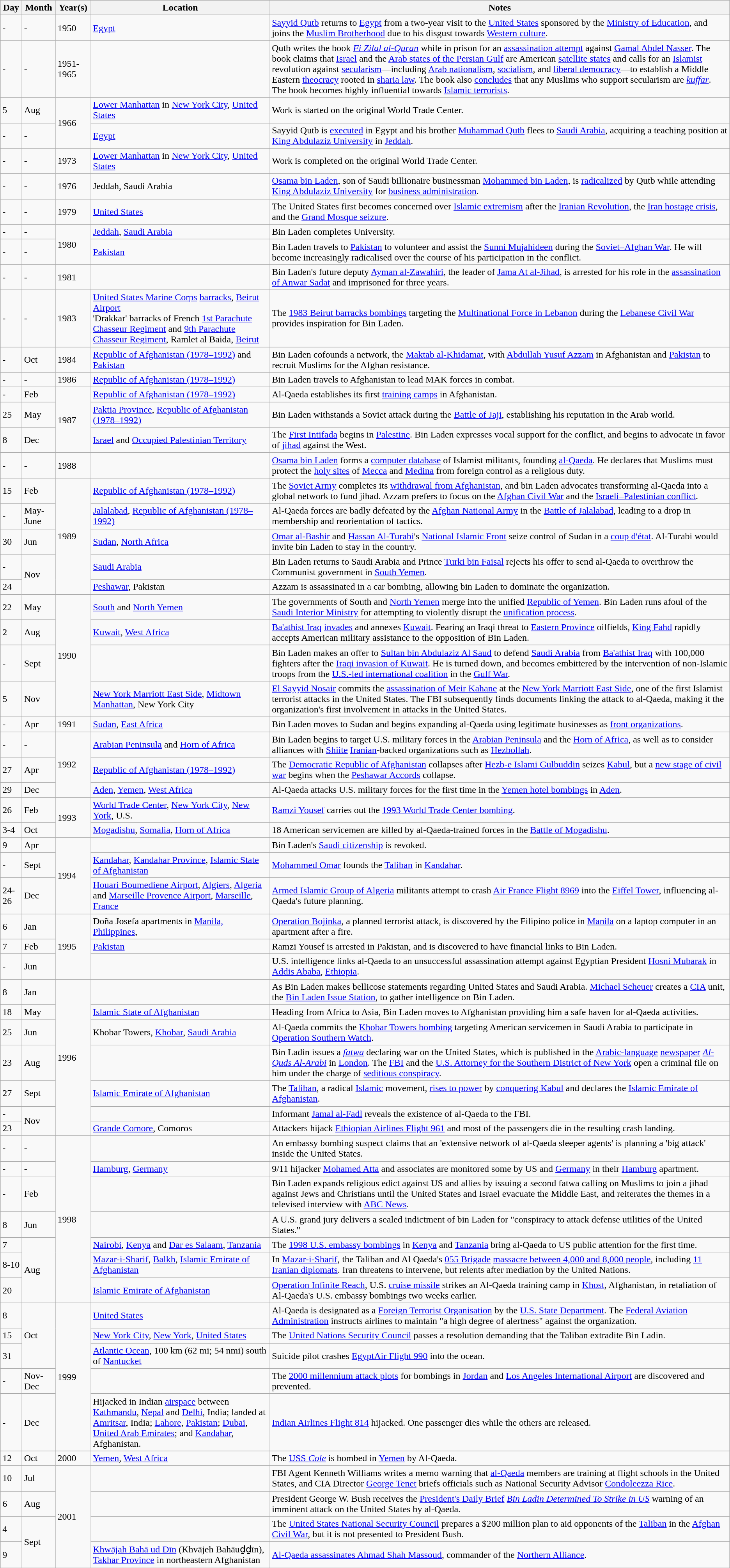<table class="wikitable">
<tr>
<th>Day</th>
<th>Month</th>
<th>Year(s)</th>
<th>Location</th>
<th>Notes</th>
</tr>
<tr>
<td>-</td>
<td>-</td>
<td>1950</td>
<td><a href='#'>Egypt</a></td>
<td><a href='#'>Sayyid Qutb</a> returns to <a href='#'>Egypt</a> from a two-year visit to the <a href='#'>United States</a> sponsored by the <a href='#'>Ministry of Education</a>, and joins the <a href='#'>Muslim Brotherhood</a> due to his disgust towards <a href='#'>Western culture</a>.</td>
</tr>
<tr>
<td>-</td>
<td>-</td>
<td>1951-1965</td>
<td></td>
<td>Qutb writes the book <em><a href='#'>Fi Zilal al-Quran</a></em> while in prison for an <a href='#'>assassination attempt</a> against <a href='#'>Gamal Abdel Nasser</a>. The book claims that <a href='#'>Israel</a> and the <a href='#'>Arab states of the Persian Gulf</a> are American <a href='#'>satellite states</a> and calls for an <a href='#'>Islamist</a> revolution against <a href='#'>secularism</a>—including <a href='#'>Arab nationalism</a>, <a href='#'>socialism</a>, and <a href='#'>liberal democracy</a>—to establish a Middle Eastern <a href='#'>theocracy</a> rooted in <a href='#'>sharia law</a>. The book also <a href='#'>concludes</a> that any Muslims who support secularism are <em><a href='#'>kuffar</a></em>. The book becomes highly influential towards <a href='#'>Islamic terrorists</a>.</td>
</tr>
<tr>
<td>5</td>
<td>Aug</td>
<td rowspan="2">1966</td>
<td><a href='#'>Lower Manhattan</a> in <a href='#'>New York City</a>, <a href='#'>United States</a></td>
<td>Work is started on the original World Trade Center.</td>
</tr>
<tr>
<td>-</td>
<td>-</td>
<td><a href='#'>Egypt</a></td>
<td>Sayyid Qutb is <a href='#'>executed</a> in Egypt and his brother <a href='#'>Muhammad Qutb</a> flees to <a href='#'>Saudi Arabia</a>, acquiring a teaching position at <a href='#'>King Abdulaziz University</a> in <a href='#'>Jeddah</a>.</td>
</tr>
<tr>
<td>-</td>
<td>-</td>
<td>1973</td>
<td><a href='#'>Lower Manhattan</a> in <a href='#'>New York City</a>, <a href='#'>United States</a></td>
<td>Work is completed on the original World Trade Center.</td>
</tr>
<tr>
<td>-</td>
<td>-</td>
<td>1976</td>
<td>Jeddah, Saudi Arabia</td>
<td><a href='#'>Osama bin Laden</a>, son of Saudi billionaire businessman <a href='#'>Mohammed bin Laden</a>, is <a href='#'>radicalized</a> by Qutb while attending <a href='#'>King Abdulaziz University</a> for <a href='#'>business administration</a>.</td>
</tr>
<tr>
<td>-</td>
<td>-</td>
<td>1979</td>
<td><a href='#'>United States</a></td>
<td>The United States first becomes concerned over <a href='#'>Islamic extremism</a> after the <a href='#'>Iranian Revolution</a>, the <a href='#'>Iran hostage crisis</a>, and the <a href='#'>Grand Mosque seizure</a>.</td>
</tr>
<tr>
<td>-</td>
<td>-</td>
<td rowspan="2">1980</td>
<td><a href='#'>Jeddah</a>, <a href='#'>Saudi Arabia</a></td>
<td>Bin Laden completes University.</td>
</tr>
<tr>
<td>-</td>
<td>-</td>
<td><a href='#'>Pakistan</a></td>
<td>Bin Laden travels to <a href='#'>Pakistan</a> to volunteer and assist the <a href='#'>Sunni Mujahideen</a> during the <a href='#'>Soviet–Afghan War</a>. He will become increasingly radicalised over the course of his participation in the conflict.</td>
</tr>
<tr>
<td>-</td>
<td>-</td>
<td>1981</td>
<td></td>
<td>Bin Laden's future deputy <a href='#'>Ayman al-Zawahiri</a>, the leader of <a href='#'>Jama At al-Jihad</a>, is arrested for his role in the <a href='#'>assassination of Anwar Sadat</a> and imprisoned for three years.</td>
</tr>
<tr>
<td>-</td>
<td>-</td>
<td>1983</td>
<td><a href='#'>United States Marine Corps</a> <a href='#'>barracks</a>, <a href='#'>Beirut Airport</a><br>'Drakkar' barracks of French <a href='#'>1st Parachute Chasseur Regiment</a> and <a href='#'>9th Parachute Chasseur Regiment</a>, Ramlet al Baida, <a href='#'>Beirut</a></td>
<td>The <a href='#'>1983 Beirut barracks bombings</a> targeting the <a href='#'>Multinational Force in Lebanon</a> during the <a href='#'>Lebanese Civil War</a> provides inspiration for Bin Laden.</td>
</tr>
<tr>
<td>-</td>
<td>Oct</td>
<td>1984</td>
<td><a href='#'>Republic of Afghanistan (1978–1992)</a> and <a href='#'>Pakistan</a></td>
<td>Bin Laden cofounds a network, the <a href='#'>Maktab al-Khidamat</a>, with <a href='#'>Abdullah Yusuf Azzam</a> in Afghanistan and <a href='#'>Pakistan</a> to recruit Muslims for the Afghan resistance.</td>
</tr>
<tr>
<td>-</td>
<td>-</td>
<td>1986</td>
<td><a href='#'>Republic of Afghanistan (1978–1992)</a></td>
<td>Bin Laden travels to Afghanistan to lead MAK forces in combat.</td>
</tr>
<tr>
<td>-</td>
<td>Feb</td>
<td rowspan="3">1987</td>
<td><a href='#'>Republic of Afghanistan (1978–1992)</a></td>
<td>Al-Qaeda establishes its first <a href='#'>training camps</a> in Afghanistan.</td>
</tr>
<tr>
<td>25</td>
<td>May</td>
<td><a href='#'>Paktia Province</a>, <a href='#'>Republic of Afghanistan (1978–1992)</a></td>
<td>Bin Laden withstands a Soviet attack during the <a href='#'>Battle of Jaji</a>, establishing his reputation in the Arab world.</td>
</tr>
<tr>
<td>8</td>
<td>Dec</td>
<td><a href='#'>Israel</a> and <a href='#'>Occupied Palestinian Territory</a></td>
<td>The <a href='#'>First Intifada</a> begins in <a href='#'>Palestine</a>. Bin Laden expresses vocal support for the conflict, and begins to advocate in favor of <a href='#'>jihad</a> against the West.</td>
</tr>
<tr>
<td>-</td>
<td>-</td>
<td>1988</td>
<td></td>
<td><a href='#'>Osama bin Laden</a> forms a <a href='#'>computer database</a> of Islamist militants, founding <a href='#'>al-Qaeda</a>. He declares that Muslims must protect the <a href='#'>holy sites</a> of <a href='#'>Mecca</a> and <a href='#'>Medina</a> from foreign control as a religious duty.</td>
</tr>
<tr>
<td>15</td>
<td>Feb</td>
<td rowspan="5">1989</td>
<td><a href='#'>Republic of Afghanistan (1978–1992)</a></td>
<td>The <a href='#'>Soviet Army</a> completes its <a href='#'>withdrawal from Afghanistan</a>, and bin Laden advocates transforming al-Qaeda into a global network to fund jihad. Azzam prefers to focus on the <a href='#'>Afghan Civil War</a> and the <a href='#'>Israeli–Palestinian conflict</a>.</td>
</tr>
<tr>
<td>-</td>
<td>May-June</td>
<td><a href='#'>Jalalabad</a>, <a href='#'>Republic of Afghanistan (1978–1992)</a></td>
<td>Al-Qaeda forces are badly defeated by the <a href='#'>Afghan National Army</a> in the <a href='#'>Battle of Jalalabad</a>, leading to a drop in membership and reorientation of tactics.</td>
</tr>
<tr>
<td>30</td>
<td>Jun</td>
<td><a href='#'>Sudan</a>, <a href='#'>North Africa</a></td>
<td><a href='#'>Omar al-Bashir</a> and <a href='#'>Hassan Al-Turabi</a>'s <a href='#'>National Islamic Front</a> seize control of Sudan in a <a href='#'>coup d'état</a>. Al-Turabi would invite bin Laden to stay in the country.</td>
</tr>
<tr>
<td>-</td>
<td rowspan="2">Nov</td>
<td><a href='#'>Saudi Arabia</a></td>
<td>Bin Laden returns to Saudi Arabia and Prince <a href='#'>Turki bin Faisal</a> rejects his offer to send al-Qaeda to overthrow the Communist government in <a href='#'>South Yemen</a>.</td>
</tr>
<tr>
<td>24</td>
<td><a href='#'>Peshawar</a>, Pakistan</td>
<td>Azzam is assassinated in a car bombing, allowing bin Laden to dominate the organization.</td>
</tr>
<tr>
<td>22</td>
<td>May</td>
<td rowspan="4">1990</td>
<td><a href='#'>South</a> and <a href='#'>North Yemen</a></td>
<td>The governments of South and <a href='#'>North Yemen</a> merge into the unified <a href='#'>Republic of Yemen</a>. Bin Laden runs afoul of the <a href='#'>Saudi Interior Ministry</a> for attempting to violently disrupt the <a href='#'>unification process</a>.</td>
</tr>
<tr>
<td>2</td>
<td>Aug</td>
<td><a href='#'>Kuwait</a>, <a href='#'>West Africa</a></td>
<td><a href='#'>Ba'athist Iraq</a> <a href='#'>invades</a> and annexes <a href='#'>Kuwait</a>. Fearing an Iraqi threat to <a href='#'>Eastern Province</a> oilfields, <a href='#'>King Fahd</a> rapidly accepts American military assistance to the opposition of Bin Laden.</td>
</tr>
<tr>
<td>-</td>
<td>Sept</td>
<td></td>
<td>Bin Laden makes an offer to <a href='#'>Sultan bin Abdulaziz Al Saud</a> to defend <a href='#'>Saudi Arabia</a> from <a href='#'>Ba'athist Iraq</a> with 100,000 fighters after the <a href='#'>Iraqi invasion of Kuwait</a>. He is turned down, and becomes embittered by the intervention of non-Islamic troops from the <a href='#'>U.S.-led international coalition</a> in the <a href='#'>Gulf War</a>.</td>
</tr>
<tr>
<td>5</td>
<td>Nov</td>
<td><a href='#'>New York Marriott East Side</a>, <a href='#'>Midtown Manhattan</a>, New York City</td>
<td><a href='#'>El Sayyid Nosair</a> commits the <a href='#'>assassination of Meir Kahane</a> at the <a href='#'>New York Marriott East Side</a>, one of the first Islamist terrorist attacks in the United States. The FBI subsequently finds documents linking the attack to al-Qaeda, making it the organization's first involvement in attacks in the United States.</td>
</tr>
<tr>
<td>-</td>
<td>Apr</td>
<td>1991</td>
<td><a href='#'>Sudan</a>, <a href='#'>East Africa</a></td>
<td>Bin Laden moves to Sudan and begins expanding al-Qaeda using legitimate businesses as <a href='#'>front organizations</a>.</td>
</tr>
<tr>
<td>-</td>
<td>-</td>
<td rowspan="3">1992</td>
<td><a href='#'>Arabian Peninsula</a> and <a href='#'>Horn of Africa</a></td>
<td>Bin Laden begins to target U.S. military forces in the <a href='#'>Arabian Peninsula</a> and the <a href='#'>Horn of Africa</a>, as well as to consider alliances with <a href='#'>Shiite</a> <a href='#'>Iranian</a>-backed organizations such as <a href='#'>Hezbollah</a>.</td>
</tr>
<tr>
<td>27</td>
<td>Apr</td>
<td><a href='#'>Republic of Afghanistan (1978–1992)</a></td>
<td>The <a href='#'>Democratic Republic of Afghanistan</a> collapses after <a href='#'>Hezb-e Islami Gulbuddin</a> seizes <a href='#'>Kabul</a>, but a <a href='#'>new stage of civil war</a> begins when the <a href='#'>Peshawar Accords</a> collapse.</td>
</tr>
<tr>
<td>29</td>
<td>Dec</td>
<td><a href='#'>Aden</a>, <a href='#'>Yemen</a>, <a href='#'>West Africa</a></td>
<td>Al-Qaeda attacks U.S. military forces for the first time in the <a href='#'>Yemen hotel bombings</a> in <a href='#'>Aden</a>.</td>
</tr>
<tr>
<td>26</td>
<td>Feb</td>
<td rowspan="2">1993</td>
<td><a href='#'>World Trade Center</a>, <a href='#'>New York City</a>, <a href='#'>New York</a>, U.S.</td>
<td><a href='#'>Ramzi Yousef</a> carries out the <a href='#'>1993 World Trade Center bombing</a>.</td>
</tr>
<tr>
<td>3-4</td>
<td>Oct</td>
<td><a href='#'>Mogadishu</a>, <a href='#'>Somalia</a>, <a href='#'>Horn of Africa</a></td>
<td>18 American servicemen are killed by al-Qaeda-trained forces in the <a href='#'>Battle of Mogadishu</a>.</td>
</tr>
<tr>
<td>9</td>
<td>Apr</td>
<td rowspan="3">1994</td>
<td></td>
<td>Bin Laden's <a href='#'>Saudi citizenship</a> is revoked.</td>
</tr>
<tr>
<td>-</td>
<td>Sept</td>
<td><a href='#'>Kandahar</a>, <a href='#'>Kandahar Province</a>, <a href='#'>Islamic State of Afghanistan</a></td>
<td><a href='#'>Mohammed Omar</a> founds the <a href='#'>Taliban</a> in <a href='#'>Kandahar</a>.</td>
</tr>
<tr>
<td>24-26</td>
<td>Dec</td>
<td><a href='#'>Houari Boumediene Airport</a>, <a href='#'>Algiers</a>, <a href='#'>Algeria</a> and <a href='#'>Marseille Provence Airport</a>, <a href='#'>Marseille</a>, <a href='#'>France</a></td>
<td><a href='#'>Armed Islamic Group of Algeria</a> militants attempt to crash <a href='#'>Air France Flight 8969</a> into the <a href='#'>Eiffel Tower</a>, influencing al-Qaeda's future planning.</td>
</tr>
<tr>
<td>6</td>
<td>Jan</td>
<td rowspan="3">1995</td>
<td>Doña Josefa apartments  in <a href='#'>Manila, Philippines</a>,</td>
<td><a href='#'>Operation Bojinka</a>, a planned terrorist attack, is discovered by the Filipino police in <a href='#'>Manila</a> on a laptop computer in an apartment after a fire.</td>
</tr>
<tr>
<td>7</td>
<td>Feb</td>
<td><a href='#'>Pakistan</a></td>
<td>Ramzi Yousef is arrested in Pakistan, and is discovered to have financial links to Bin Laden.</td>
</tr>
<tr>
<td>-</td>
<td>Jun</td>
<td></td>
<td>U.S. intelligence links al-Qaeda to an unsuccessful assassination attempt against Egyptian President <a href='#'>Hosni Mubarak</a> in <a href='#'>Addis Ababa</a>, <a href='#'>Ethiopia</a>.</td>
</tr>
<tr>
<td>8</td>
<td>Jan</td>
<td rowspan="7">1996</td>
<td></td>
<td>As Bin Laden makes bellicose statements regarding United States and Saudi Arabia. <a href='#'>Michael Scheuer</a> creates a <a href='#'>CIA</a> unit, the <a href='#'>Bin Laden Issue Station</a>, to gather intelligence on Bin Laden.</td>
</tr>
<tr>
<td>18</td>
<td>May</td>
<td><a href='#'>Islamic State of Afghanistan</a></td>
<td>Heading from Africa to Asia, Bin Laden moves to Afghanistan providing him a safe haven for al-Qaeda activities.</td>
</tr>
<tr>
<td>25</td>
<td>Jun</td>
<td>Khobar Towers, <a href='#'>Khobar</a>, <a href='#'>Saudi Arabia</a></td>
<td>Al-Qaeda commits the <a href='#'>Khobar Towers bombing</a> targeting American servicemen in Saudi Arabia to participate in <a href='#'>Operation Southern Watch</a>.</td>
</tr>
<tr>
<td>23</td>
<td>Aug</td>
<td></td>
<td>Bin Ladin issues a <em><a href='#'>fatwa</a></em> declaring war on the United States, which is published in the <a href='#'>Arabic-language</a> <a href='#'>newspaper</a> <em><a href='#'>Al-Quds Al-Arabi</a></em> in <a href='#'>London</a>. The <a href='#'>FBI</a> and the <a href='#'>U.S. Attorney for the Southern District of New York</a> open a criminal file on him under the charge of <a href='#'>seditious conspiracy</a>.</td>
</tr>
<tr>
<td>27</td>
<td>Sept</td>
<td><a href='#'>Islamic Emirate of Afghanistan</a></td>
<td>The <a href='#'>Taliban</a>, a radical <a href='#'>Islamic</a> movement, <a href='#'>rises to power</a> by <a href='#'>conquering Kabul</a> and declares the <a href='#'>Islamic Emirate of Afghanistan</a>.</td>
</tr>
<tr>
<td>-</td>
<td rowspan="2">Nov</td>
<td></td>
<td>Informant <a href='#'>Jamal al-Fadl</a> reveals the existence of al-Qaeda to the FBI.</td>
</tr>
<tr>
<td>23</td>
<td><a href='#'>Grande Comore</a>, Comoros</td>
<td>Attackers hijack <a href='#'>Ethiopian Airlines Flight 961</a> and most of the passengers die in the resulting crash landing.</td>
</tr>
<tr>
<td>-</td>
<td>-</td>
<td rowspan="7">1998</td>
<td></td>
<td>An embassy bombing suspect claims that an 'extensive network of al-Qaeda sleeper agents' is planning a 'big attack' inside the United States.</td>
</tr>
<tr>
<td>-</td>
<td>-</td>
<td><a href='#'>Hamburg</a>, <a href='#'>Germany</a></td>
<td>9/11 hijacker <a href='#'>Mohamed Atta</a> and associates are monitored some by US and <a href='#'>Germany</a> in their <a href='#'>Hamburg</a> apartment.</td>
</tr>
<tr>
<td>-</td>
<td>Feb</td>
<td></td>
<td>Bin Laden expands religious edict against US and allies by issuing a second fatwa calling on Muslims to join a jihad against Jews and Christians until the United States and Israel evacuate the Middle East, and reiterates the themes in a televised interview with <a href='#'>ABC News</a>.</td>
</tr>
<tr>
<td>8</td>
<td>Jun</td>
<td></td>
<td>A U.S. grand jury delivers a sealed indictment of bin Laden for "conspiracy to attack defense utilities of the United States."</td>
</tr>
<tr>
<td>7</td>
<td rowspan="3">Aug</td>
<td><a href='#'>Nairobi</a>, <a href='#'>Kenya</a> and <a href='#'>Dar es Salaam</a>, <a href='#'>Tanzania</a></td>
<td>The <a href='#'>1998 U.S. embassy bombings</a> in <a href='#'>Kenya</a> and <a href='#'>Tanzania</a> bring al-Qaeda to US public attention for the first time.</td>
</tr>
<tr>
<td>8-10</td>
<td><a href='#'>Mazar-i-Sharif</a>, <a href='#'>Balkh</a>, <a href='#'>Islamic Emirate of Afghanistan</a></td>
<td>In <a href='#'>Mazar-i-Sharif</a>, the Taliban and Al Qaeda's <a href='#'>055 Brigade</a> <a href='#'>massacre between 4,000 and 8,000 people</a>, including <a href='#'>11 Iranian diplomats</a>. Iran threatens to intervene, but relents after mediation by the United Nations.</td>
</tr>
<tr>
<td>20</td>
<td><a href='#'>Islamic Emirate of Afghanistan</a></td>
<td><a href='#'>Operation Infinite Reach</a>, U.S. <a href='#'>cruise missile</a> strikes an Al-Qaeda training camp in <a href='#'>Khost</a>, Afghanistan, in retaliation of Al-Qaeda's U.S. embassy bombings two weeks earlier.</td>
</tr>
<tr>
<td>8</td>
<td rowspan="3">Oct</td>
<td rowspan="5">1999</td>
<td><a href='#'>United States</a></td>
<td>Al-Qaeda is designated as a <a href='#'>Foreign Terrorist Organisation</a> by the <a href='#'>U.S. State Department</a>. The <a href='#'>Federal Aviation Administration</a> instructs airlines to maintain "a high degree of alertness" against the organization.</td>
</tr>
<tr>
<td>15</td>
<td><a href='#'>New York City</a>, <a href='#'>New York</a>, <a href='#'>United States</a></td>
<td>The <a href='#'>United Nations Security Council</a> passes a resolution demanding that the Taliban extradite Bin Ladin.</td>
</tr>
<tr>
<td>31</td>
<td><a href='#'>Atlantic Ocean</a>, 100 km (62 mi; 54 nmi) south of <a href='#'>Nantucket</a></td>
<td>Suicide pilot crashes <a href='#'>EgyptAir Flight 990</a> into the ocean.</td>
</tr>
<tr>
<td>-</td>
<td>Nov-Dec</td>
<td></td>
<td>The <a href='#'>2000 millennium attack plots</a> for bombings in <a href='#'>Jordan</a> and <a href='#'>Los Angeles International Airport</a> are discovered and prevented.</td>
</tr>
<tr>
<td>-</td>
<td>Dec</td>
<td>Hijacked in Indian <a href='#'>airspace</a> between <a href='#'>Kathmandu</a>, <a href='#'>Nepal</a> and <a href='#'>Delhi</a>, India; landed at <a href='#'>Amritsar</a>, India; <a href='#'>Lahore</a>, <a href='#'>Pakistan</a>; <a href='#'>Dubai</a>, <a href='#'>United Arab Emirates</a>; and <a href='#'>Kandahar</a>, Afghanistan.</td>
<td><a href='#'>Indian Airlines Flight 814</a> hijacked. One passenger dies while the others are released.</td>
</tr>
<tr>
<td>12</td>
<td>Oct</td>
<td>2000</td>
<td><a href='#'>Yemen</a>, <a href='#'>West Africa</a></td>
<td>The <a href='#'>USS <em>Cole</em></a> is bombed in <a href='#'>Yemen</a> by Al-Qaeda.</td>
</tr>
<tr>
<td>10</td>
<td>Jul</td>
<td rowspan="4">2001</td>
<td></td>
<td>FBI Agent Kenneth Williams writes a memo warning that <a href='#'>al-Qaeda</a> members are training at flight schools in the United States, and CIA Director <a href='#'>George Tenet</a> briefs officials such as National Security Advisor <a href='#'>Condoleezza Rice</a>.</td>
</tr>
<tr>
<td>6</td>
<td>Aug</td>
<td></td>
<td>President George W. Bush receives the <a href='#'>President's Daily Brief</a> <em><a href='#'>Bin Ladin Determined To Strike in US</a></em> warning of an imminent attack on the United States by al-Qaeda.</td>
</tr>
<tr>
<td>4</td>
<td rowspan="2">Sept</td>
<td></td>
<td>The <a href='#'>United States National Security Council</a> prepares a $200 million plan to aid opponents of the <a href='#'>Taliban</a> in the <a href='#'>Afghan Civil War</a>, but it is not presented to President Bush.</td>
</tr>
<tr>
<td>9</td>
<td><a href='#'>Khwājah Bahā ud Dīn</a> (Khvājeh Bahāuḏḏīn), <a href='#'>Takhar Province</a> in northeastern Afghanistan</td>
<td><a href='#'>Al-Qaeda assassinates Ahmad Shah Massoud</a>, commander of the <a href='#'>Northern Alliance</a>.</td>
</tr>
</table>
